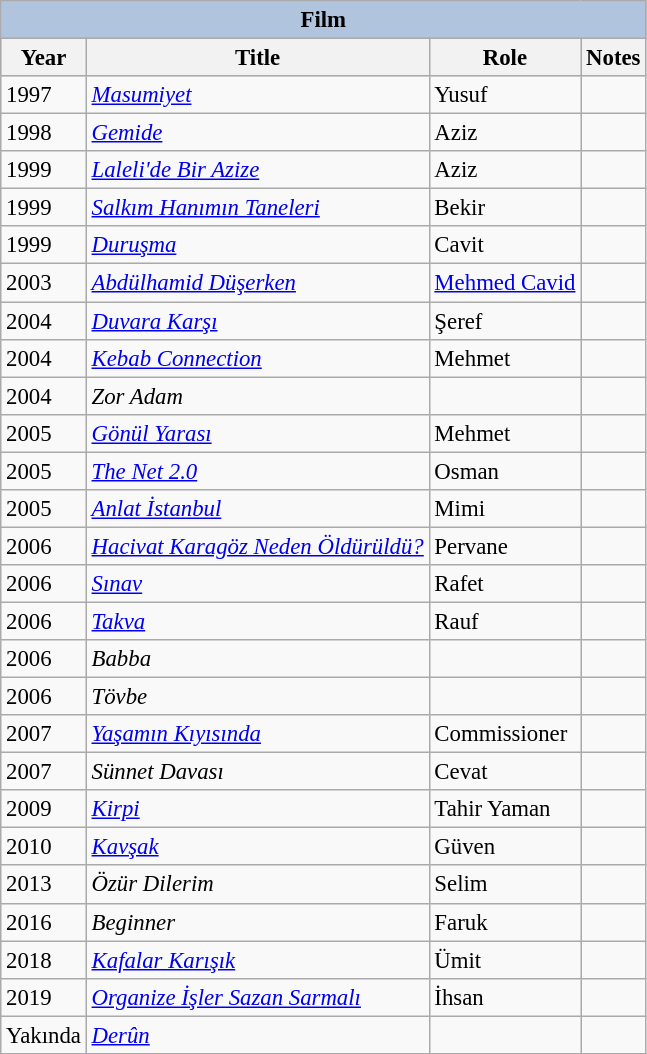<table class="wikitable plainrowheaders sortable" style="margin-right: 0; font-size: 95%;">
<tr bgcolor="#CCCCCC" align="center">
<th colspan="4" style="background: LightSteelBlue;">Film</th>
</tr>
<tr bgcolor="#CCCCCC" align="center">
<th>Year</th>
<th>Title</th>
<th>Role</th>
<th>Notes</th>
</tr>
<tr>
<td>1997</td>
<td><a href='#'><em>Masumiyet</em></a></td>
<td>Yusuf</td>
<td></td>
</tr>
<tr>
<td>1998</td>
<td><em><a href='#'>Gemide</a></em></td>
<td>Aziz</td>
<td></td>
</tr>
<tr>
<td>1999</td>
<td><em><a href='#'>Laleli'de Bir Azize</a></em></td>
<td>Aziz</td>
<td></td>
</tr>
<tr>
<td>1999</td>
<td><a href='#'><em>Salkım Hanımın Taneleri</em></a></td>
<td>Bekir</td>
<td></td>
</tr>
<tr>
<td>1999</td>
<td><a href='#'><em>Duruşma</em></a></td>
<td>Cavit</td>
<td></td>
</tr>
<tr>
<td>2003</td>
<td><em><a href='#'>Abdülhamid Düşerken</a></em></td>
<td><a href='#'>Mehmed Cavid</a></td>
<td></td>
</tr>
<tr>
<td>2004</td>
<td><em><a href='#'>Duvara Karşı</a></em></td>
<td>Şeref</td>
<td></td>
</tr>
<tr>
<td>2004</td>
<td><em><a href='#'>Kebab Connection</a></em></td>
<td>Mehmet</td>
<td></td>
</tr>
<tr>
<td>2004</td>
<td><em>Zor Adam</em></td>
<td></td>
<td></td>
</tr>
<tr>
<td>2005</td>
<td><a href='#'><em>Gönül Yarası</em></a></td>
<td>Mehmet</td>
<td></td>
</tr>
<tr>
<td>2005</td>
<td><em><a href='#'>The Net 2.0</a></em></td>
<td>Osman</td>
<td></td>
</tr>
<tr>
<td>2005</td>
<td><em><a href='#'>Anlat İstanbul</a></em></td>
<td>Mimi</td>
<td></td>
</tr>
<tr>
<td>2006</td>
<td><em><a href='#'>Hacivat Karagöz Neden Öldürüldü?</a></em></td>
<td>Pervane</td>
<td></td>
</tr>
<tr>
<td>2006</td>
<td><a href='#'><em>Sınav</em></a></td>
<td>Rafet</td>
<td></td>
</tr>
<tr>
<td>2006</td>
<td><a href='#'><em>Takva</em></a></td>
<td>Rauf</td>
<td></td>
</tr>
<tr>
<td>2006</td>
<td><em>Babba</em></td>
<td></td>
<td></td>
</tr>
<tr>
<td>2006</td>
<td><em>Tövbe</em></td>
<td></td>
<td></td>
</tr>
<tr>
<td>2007</td>
<td><a href='#'><em>Yaşamın Kıyısında</em></a></td>
<td>Commissioner</td>
<td></td>
</tr>
<tr>
<td>2007</td>
<td><em>Sünnet Davası</em></td>
<td>Cevat</td>
<td></td>
</tr>
<tr>
<td>2009</td>
<td><a href='#'><em>Kirpi</em></a></td>
<td>Tahir Yaman</td>
<td></td>
</tr>
<tr>
<td>2010</td>
<td><em><a href='#'>Kavşak</a></em></td>
<td>Güven</td>
<td></td>
</tr>
<tr>
<td>2013</td>
<td><em>Özür Dilerim</em></td>
<td>Selim</td>
<td></td>
</tr>
<tr>
<td>2016</td>
<td><em>Beginner</em></td>
<td>Faruk</td>
<td></td>
</tr>
<tr>
<td>2018</td>
<td><em><a href='#'>Kafalar Karışık</a></em></td>
<td>Ümit</td>
<td></td>
</tr>
<tr>
<td>2019</td>
<td><em><a href='#'>Organize İşler Sazan Sarmalı</a></em></td>
<td>İhsan</td>
<td></td>
</tr>
<tr>
<td>Yakında</td>
<td><em><a href='#'>Derûn</a></em></td>
<td></td>
<td></td>
</tr>
</table>
